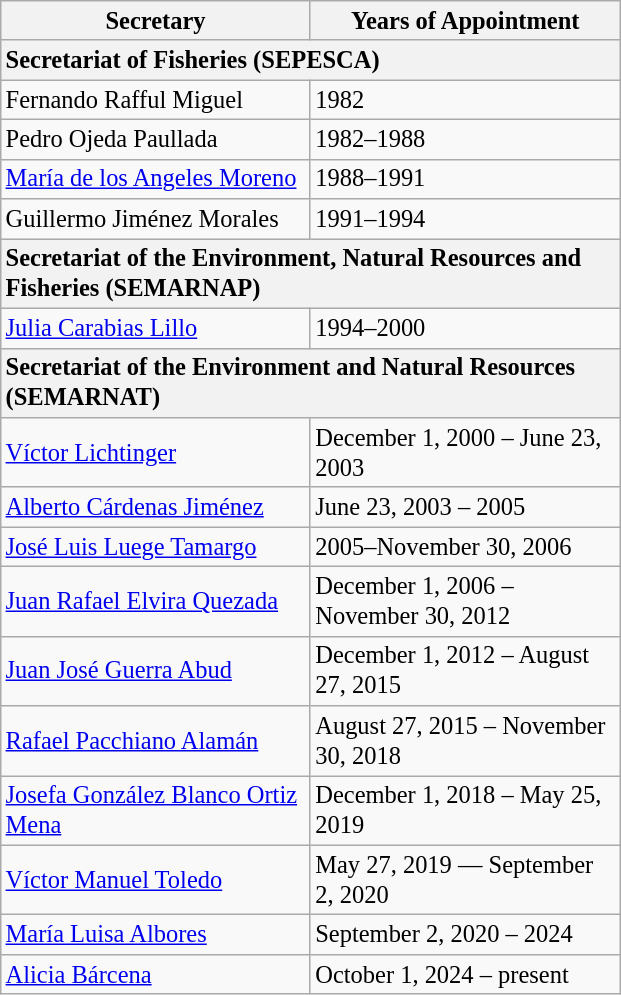<table class="wikitable float-left" style="margin-top: 0; font-size:85%;">
<tr>
<th width="200" bgcolor = "#FFDEAD"><big>Secretary</big></th>
<th width="200" bgcolor = "#FFDEAD"><big>Years of Appointment</big></th>
</tr>
<tr>
<th colspan="2" style="text-align: left; background: #f2f2f2;"><big>Secretariat of Fisheries (SEPESCA)</big></th>
</tr>
<tr>
<td><big>Fernando Rafful Miguel</big></td>
<td><big>1982</big></td>
</tr>
<tr>
<td><big>Pedro Ojeda Paullada</big></td>
<td><big>1982–1988</big></td>
</tr>
<tr>
<td><a href='#'><big>María de los Angeles Moreno</big></a></td>
<td><big>1988–1991</big></td>
</tr>
<tr>
<td><big>Guillermo Jiménez Morales</big></td>
<td><big>1991–1994</big></td>
</tr>
<tr>
<th colspan="2" style="text-align: left; background: #f2f2f2;"><big>Secretariat of the Environment, Natural Resources and Fisheries (SEMARNAP)</big></th>
</tr>
<tr>
<td><big><a href='#'>Julia Carabias Lillo</a></big></td>
<td><big>1994–2000</big></td>
</tr>
<tr>
<th colspan="2" style="text-align: left; background: #f2f2f2;"><big>Secretariat of the Environment and Natural Resources (SEMARNAT)</big></th>
</tr>
<tr>
<td><big><a href='#'>Víctor Lichtinger</a></big></td>
<td><big>December 1, 2000 – June 23, 2003</big></td>
</tr>
<tr>
<td><a href='#'><big>Alberto Cárdenas Jiménez</big></a></td>
<td><big>June 23, 2003 – 2005</big></td>
</tr>
<tr>
<td><a href='#'><big>José Luis Luege Tamargo</big></a></td>
<td><big>2005–November 30, 2006</big></td>
</tr>
<tr>
<td><a href='#'><big>Juan Rafael Elvira Quezada</big></a></td>
<td><big>December 1, 2006 – November 30, 2012</big></td>
</tr>
<tr>
<td><a href='#'><big>Juan José Guerra Abud</big></a></td>
<td><big>December 1, 2012 – August 27, 2015</big></td>
</tr>
<tr>
<td><a href='#'><big>Rafael Pacchiano Alamán</big></a></td>
<td><big>August 27, 2015 – November 30, 2018</big></td>
</tr>
<tr>
<td><a href='#'><big>Josefa González Blanco Ortiz Mena </big></a></td>
<td><big>December 1, 2018 – May 25, 2019</big></td>
</tr>
<tr>
<td><a href='#'><big>Víctor Manuel Toledo</big></a></td>
<td><big>May 27, 2019 — September 2, 2020</big></td>
</tr>
<tr>
<td><a href='#'><big>María Luisa Albores</big></a></td>
<td><big>September 2, 2020 – 2024</big></td>
</tr>
<tr>
<td><a href='#'><big>Alicia Bárcena</big></a></td>
<td><big>October 1, 2024 – present</big></td>
</tr>
</table>
